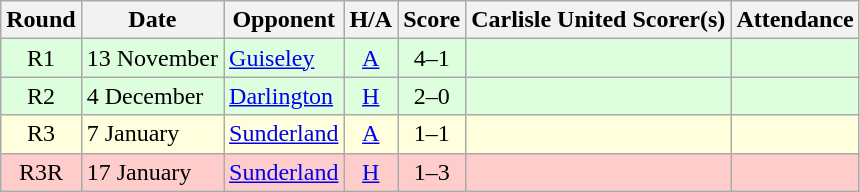<table class="wikitable" style="text-align:center">
<tr>
<th>Round</th>
<th>Date</th>
<th>Opponent</th>
<th>H/A</th>
<th>Score</th>
<th>Carlisle United Scorer(s)</th>
<th>Attendance</th>
</tr>
<tr bgcolor=#ddffdd>
<td>R1</td>
<td align=left>13 November</td>
<td align=left><a href='#'>Guiseley</a></td>
<td><a href='#'>A</a></td>
<td>4–1</td>
<td align=left></td>
<td></td>
</tr>
<tr bgcolor=#ddffdd>
<td>R2</td>
<td align=left>4 December</td>
<td align=left><a href='#'>Darlington</a></td>
<td><a href='#'>H</a></td>
<td>2–0</td>
<td align=left></td>
<td></td>
</tr>
<tr bgcolor=#ffffdd>
<td>R3</td>
<td align=left>7 January</td>
<td align=left><a href='#'>Sunderland</a></td>
<td><a href='#'>A</a></td>
<td>1–1</td>
<td align=left></td>
<td></td>
</tr>
<tr bgcolor=#FFCCCC>
<td>R3R</td>
<td align=left>17 January</td>
<td align=left><a href='#'>Sunderland</a></td>
<td><a href='#'>H</a></td>
<td>1–3</td>
<td align=left></td>
<td></td>
</tr>
</table>
